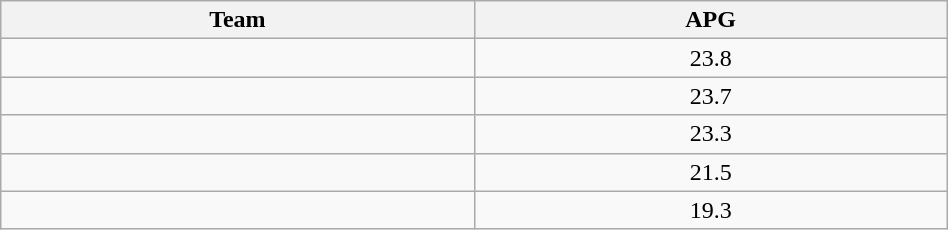<table class=wikitable width="50%">
<tr>
<th width="10%">Team</th>
<th width="10%">APG</th>
</tr>
<tr>
<td></td>
<td align=center>23.8</td>
</tr>
<tr>
<td></td>
<td align=center>23.7</td>
</tr>
<tr>
<td></td>
<td align=center>23.3</td>
</tr>
<tr>
<td></td>
<td align=center>21.5</td>
</tr>
<tr>
<td></td>
<td align=center>19.3</td>
</tr>
</table>
